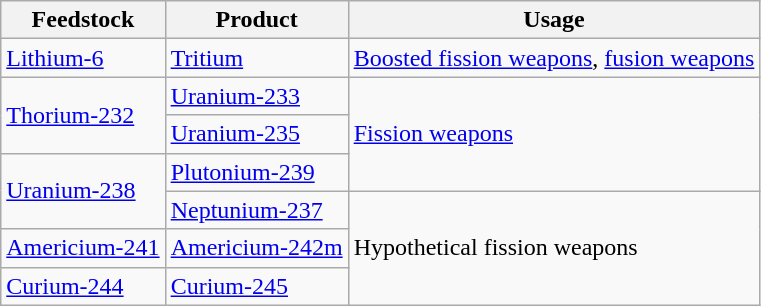<table class="wikitable">
<tr>
<th>Feedstock</th>
<th>Product</th>
<th>Usage</th>
</tr>
<tr>
<td><a href='#'>Lithium-6</a></td>
<td><a href='#'>Tritium</a></td>
<td><a href='#'>Boosted fission weapons</a>, <a href='#'>fusion weapons</a></td>
</tr>
<tr>
<td rowspan="2"><a href='#'>Thorium-232</a></td>
<td><a href='#'>Uranium-233</a></td>
<td rowspan="3"><a href='#'>Fission weapons</a></td>
</tr>
<tr>
<td><a href='#'>Uranium-235</a></td>
</tr>
<tr>
<td rowspan="2"><a href='#'>Uranium-238</a></td>
<td><a href='#'>Plutonium-239</a></td>
</tr>
<tr>
<td><a href='#'>Neptunium-237</a></td>
<td rowspan="3">Hypothetical fission weapons</td>
</tr>
<tr>
<td><a href='#'>Americium-241</a></td>
<td><a href='#'>Americium-242m</a></td>
</tr>
<tr>
<td><a href='#'>Curium-244</a></td>
<td><a href='#'>Curium-245</a></td>
</tr>
</table>
